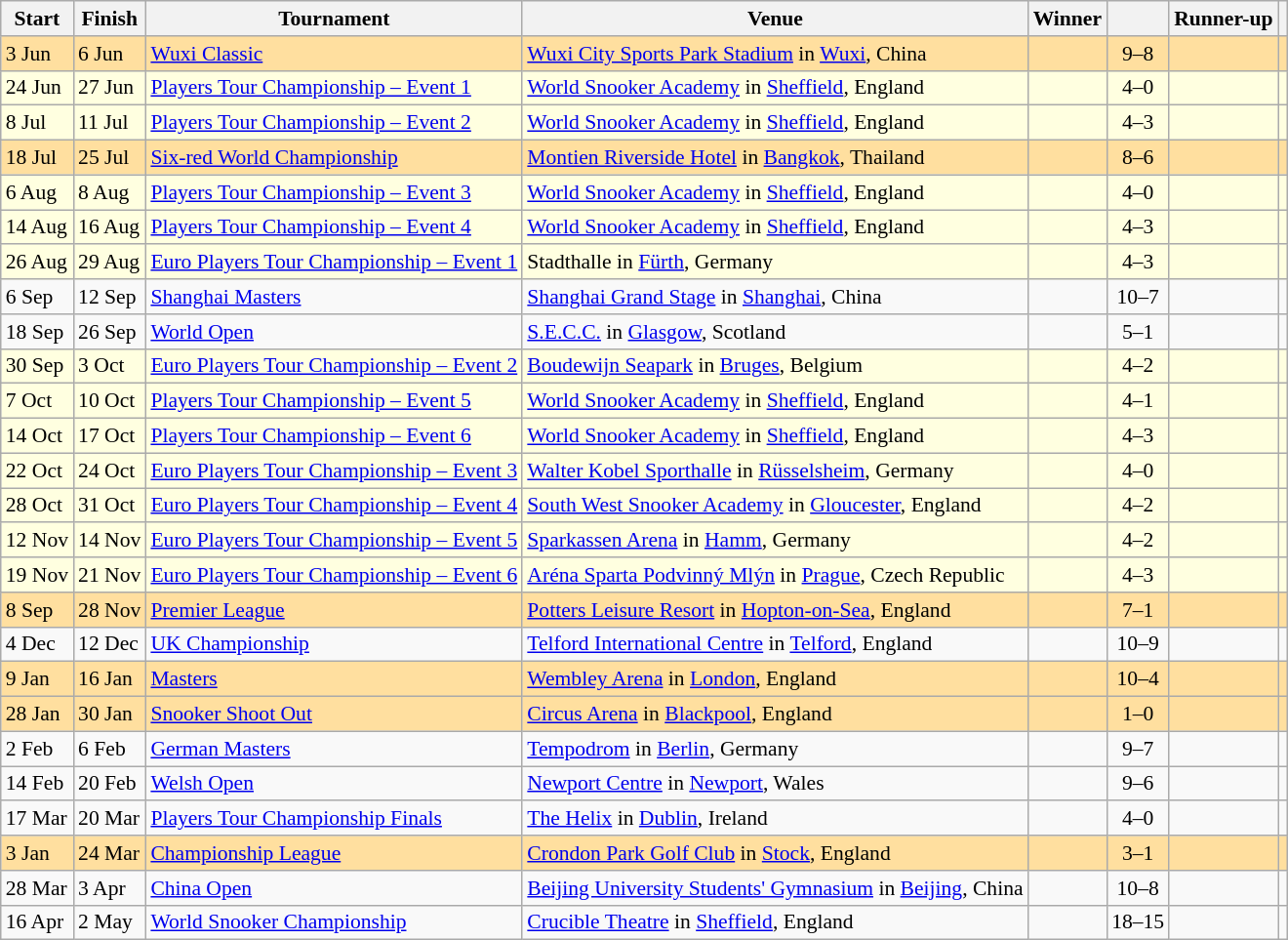<table class="wikitable" style="font-size: 90%">
<tr>
<th>Start</th>
<th>Finish</th>
<th>Tournament</th>
<th>Venue</th>
<th>Winner</th>
<th></th>
<th>Runner-up</th>
<th></th>
</tr>
<tr style="background:#ffdf9f;">
<td>3 Jun</td>
<td>6 Jun</td>
<td><a href='#'>Wuxi Classic</a></td>
<td><a href='#'>Wuxi City Sports Park Stadium</a> in <a href='#'>Wuxi</a>, China</td>
<td></td>
<td style="text-align:center;">9–8</td>
<td></td>
<td style="text-align:center;"></td>
</tr>
<tr style="background:lightyellow">
<td>24 Jun</td>
<td>27 Jun</td>
<td><a href='#'>Players Tour Championship – Event 1</a></td>
<td><a href='#'>World Snooker Academy</a> in <a href='#'>Sheffield</a>, England</td>
<td></td>
<td style="text-align:center;">4–0</td>
<td></td>
<td style="text-align:center;"></td>
</tr>
<tr style="background:lightyellow">
<td>8 Jul</td>
<td>11 Jul</td>
<td><a href='#'>Players Tour Championship – Event 2</a></td>
<td><a href='#'>World Snooker Academy</a> in <a href='#'>Sheffield</a>, England</td>
<td></td>
<td style="text-align:center;">4–3</td>
<td></td>
<td style="text-align:center;"></td>
</tr>
<tr style="background:#ffdf9f;">
<td>18 Jul</td>
<td>25 Jul</td>
<td><a href='#'>Six-red World Championship</a></td>
<td><a href='#'>Montien Riverside Hotel</a> in <a href='#'>Bangkok</a>, Thailand</td>
<td></td>
<td style="text-align:center;">8–6</td>
<td></td>
<td style="text-align:center;"></td>
</tr>
<tr style="background:lightyellow">
<td>6 Aug</td>
<td>8 Aug</td>
<td><a href='#'>Players Tour Championship – Event 3</a></td>
<td><a href='#'>World Snooker Academy</a> in <a href='#'>Sheffield</a>, England</td>
<td></td>
<td style="text-align:center;">4–0</td>
<td></td>
<td style="text-align:center;"></td>
</tr>
<tr style="background:lightyellow">
<td>14 Aug</td>
<td>16 Aug</td>
<td><a href='#'>Players Tour Championship – Event 4</a></td>
<td><a href='#'>World Snooker Academy</a> in <a href='#'>Sheffield</a>, England</td>
<td></td>
<td style="text-align:center;">4–3</td>
<td></td>
<td style="text-align:center;"></td>
</tr>
<tr style="background:lightyellow">
<td>26 Aug</td>
<td>29 Aug</td>
<td><a href='#'>Euro Players Tour Championship – Event 1</a></td>
<td>Stadthalle in <a href='#'>Fürth</a>, Germany</td>
<td></td>
<td style="text-align:center;">4–3</td>
<td></td>
<td style="text-align:center;"></td>
</tr>
<tr>
<td>6 Sep</td>
<td>12 Sep</td>
<td><a href='#'>Shanghai Masters</a></td>
<td><a href='#'>Shanghai Grand Stage</a> in <a href='#'>Shanghai</a>, China</td>
<td></td>
<td style="text-align:center;">10–7</td>
<td></td>
<td style="text-align:center;"></td>
</tr>
<tr>
<td>18 Sep</td>
<td>26 Sep</td>
<td><a href='#'>World Open</a></td>
<td><a href='#'>S.E.C.C.</a> in <a href='#'>Glasgow</a>, Scotland</td>
<td></td>
<td style="text-align:center;">5–1</td>
<td></td>
<td style="text-align:center;"></td>
</tr>
<tr style="background:lightyellow">
<td>30 Sep</td>
<td>3 Oct</td>
<td><a href='#'>Euro Players Tour Championship – Event 2</a></td>
<td><a href='#'>Boudewijn Seapark</a> in <a href='#'>Bruges</a>, Belgium</td>
<td></td>
<td style="text-align:center;">4–2</td>
<td></td>
<td style="text-align:center;"></td>
</tr>
<tr style="background:lightyellow">
<td>7 Oct</td>
<td>10 Oct</td>
<td><a href='#'>Players Tour Championship – Event 5</a></td>
<td><a href='#'>World Snooker Academy</a> in <a href='#'>Sheffield</a>, England</td>
<td></td>
<td style="text-align:center;">4–1</td>
<td></td>
<td style="text-align:center;"></td>
</tr>
<tr style="background:lightyellow">
<td>14 Oct</td>
<td>17 Oct</td>
<td><a href='#'>Players Tour Championship – Event 6</a></td>
<td><a href='#'>World Snooker Academy</a> in <a href='#'>Sheffield</a>, England</td>
<td></td>
<td style="text-align:center;">4–3</td>
<td></td>
<td style="text-align:center;"></td>
</tr>
<tr style="background:lightyellow">
<td>22 Oct</td>
<td>24 Oct</td>
<td><a href='#'>Euro Players Tour Championship – Event 3</a></td>
<td><a href='#'>Walter Kobel Sporthalle</a> in <a href='#'>Rüsselsheim</a>, Germany</td>
<td></td>
<td style="text-align:center;">4–0</td>
<td></td>
<td style="text-align:center;"></td>
</tr>
<tr style="background:lightyellow">
<td>28 Oct</td>
<td>31 Oct</td>
<td><a href='#'>Euro Players Tour Championship – Event 4</a></td>
<td><a href='#'>South West Snooker Academy</a> in <a href='#'>Gloucester</a>, England</td>
<td></td>
<td style="text-align:center;">4–2</td>
<td></td>
<td style="text-align:center;"></td>
</tr>
<tr style="background:lightyellow">
<td>12 Nov</td>
<td>14 Nov</td>
<td><a href='#'>Euro Players Tour Championship – Event 5</a></td>
<td><a href='#'>Sparkassen Arena</a> in <a href='#'>Hamm</a>, Germany</td>
<td></td>
<td style="text-align:center;">4–2</td>
<td></td>
<td style="text-align:center;"></td>
</tr>
<tr style="background:lightyellow">
<td>19 Nov</td>
<td>21 Nov</td>
<td><a href='#'>Euro Players Tour Championship – Event 6</a></td>
<td><a href='#'>Aréna Sparta Podvinný Mlýn</a> in <a href='#'>Prague</a>, Czech Republic</td>
<td></td>
<td style="text-align:center;">4–3</td>
<td></td>
<td style="text-align:center;"></td>
</tr>
<tr bgcolor="#ffdf9f">
<td>8 Sep</td>
<td>28 Nov</td>
<td><a href='#'>Premier League</a></td>
<td><a href='#'>Potters Leisure Resort</a> in <a href='#'>Hopton-on-Sea</a>, England</td>
<td></td>
<td style="text-align:center;">7–1</td>
<td></td>
<td style="text-align:center;"></td>
</tr>
<tr>
<td>4 Dec</td>
<td>12 Dec</td>
<td><a href='#'>UK Championship</a></td>
<td><a href='#'>Telford International Centre</a> in <a href='#'>Telford</a>, England</td>
<td></td>
<td style="text-align:center;">10–9</td>
<td></td>
<td style="text-align:center;"></td>
</tr>
<tr style="background:#ffdf9f;">
<td>9 Jan</td>
<td>16 Jan</td>
<td><a href='#'>Masters</a></td>
<td><a href='#'>Wembley Arena</a> in <a href='#'>London</a>, England</td>
<td></td>
<td style="text-align:center;">10–4</td>
<td></td>
<td style="text-align:center;"></td>
</tr>
<tr style="background:#ffdf9f;">
<td>28 Jan</td>
<td>30 Jan</td>
<td><a href='#'>Snooker Shoot Out</a></td>
<td><a href='#'>Circus Arena</a> in <a href='#'>Blackpool</a>, England</td>
<td></td>
<td style="text-align:center;">1–0</td>
<td></td>
<td style="text-align:center;"></td>
</tr>
<tr>
<td>2 Feb</td>
<td>6 Feb</td>
<td><a href='#'>German Masters</a></td>
<td><a href='#'>Tempodrom</a> in <a href='#'>Berlin</a>, Germany</td>
<td></td>
<td style="text-align:center;">9–7</td>
<td></td>
<td style="text-align:center;"></td>
</tr>
<tr>
<td>14 Feb</td>
<td>20 Feb</td>
<td><a href='#'>Welsh Open</a></td>
<td><a href='#'>Newport Centre</a> in <a href='#'>Newport</a>, Wales</td>
<td></td>
<td style="text-align:center;">9–6</td>
<td></td>
<td style="text-align:center;"></td>
</tr>
<tr>
<td>17 Mar</td>
<td>20 Mar</td>
<td><a href='#'>Players Tour Championship Finals</a></td>
<td><a href='#'>The Helix</a> in <a href='#'>Dublin</a>, Ireland</td>
<td></td>
<td style="text-align:center;">4–0</td>
<td></td>
<td style="text-align:center;"></td>
</tr>
<tr style="background:#ffdf9f;">
<td>3 Jan</td>
<td>24 Mar</td>
<td><a href='#'>Championship League</a></td>
<td><a href='#'>Crondon Park Golf Club</a> in <a href='#'>Stock</a>, England</td>
<td></td>
<td style="text-align:center;">3–1</td>
<td></td>
<td style="text-align:center;"></td>
</tr>
<tr>
<td>28 Mar</td>
<td>3 Apr</td>
<td><a href='#'>China Open</a></td>
<td><a href='#'>Beijing University Students' Gymnasium</a> in <a href='#'>Beijing</a>, China</td>
<td></td>
<td style="text-align:center;">10–8</td>
<td></td>
<td style="text-align:center;"></td>
</tr>
<tr>
<td>16 Apr</td>
<td>2 May</td>
<td><a href='#'>World Snooker Championship</a></td>
<td><a href='#'>Crucible Theatre</a> in <a href='#'>Sheffield</a>, England</td>
<td></td>
<td style="text-align:center;">18–15</td>
<td></td>
<td style="text-align:center;"></td>
</tr>
</table>
